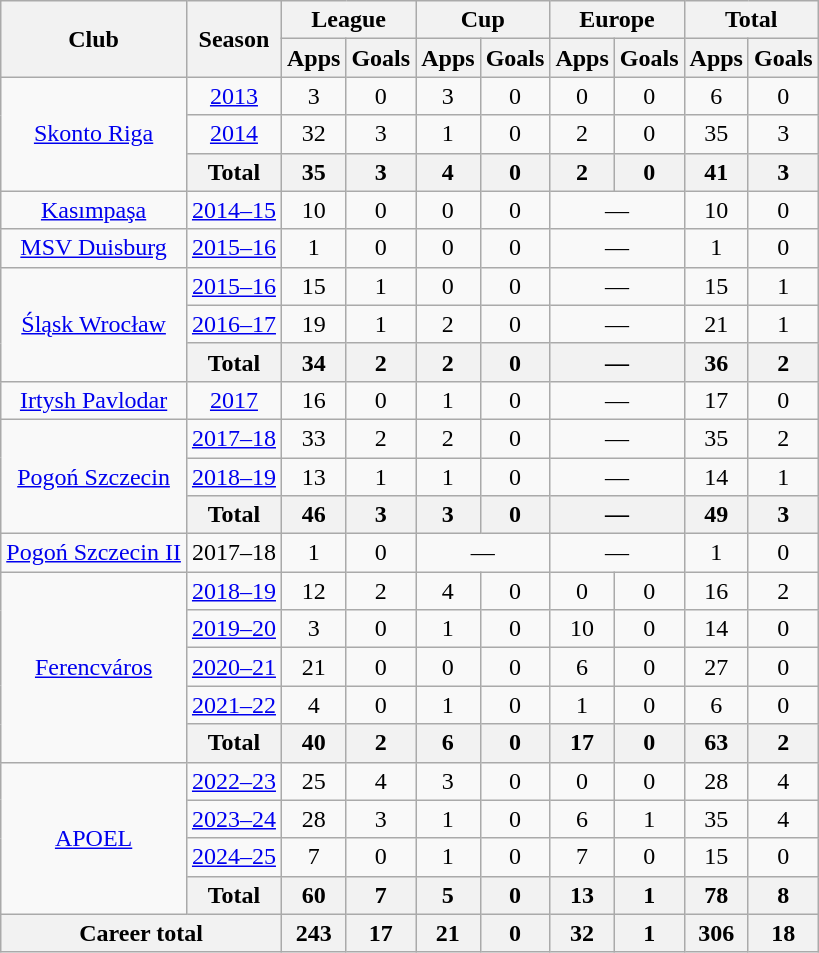<table class="wikitable" style="text-align:center">
<tr>
<th rowspan="2">Club</th>
<th rowspan="2">Season</th>
<th colspan="2">League</th>
<th colspan="2">Cup</th>
<th colspan="2">Europe</th>
<th colspan="2">Total</th>
</tr>
<tr>
<th>Apps</th>
<th>Goals</th>
<th>Apps</th>
<th>Goals</th>
<th>Apps</th>
<th>Goals</th>
<th>Apps</th>
<th>Goals</th>
</tr>
<tr>
<td rowspan="3"><a href='#'>Skonto Riga</a></td>
<td><a href='#'>2013</a></td>
<td>3</td>
<td>0</td>
<td>3</td>
<td>0</td>
<td>0</td>
<td>0</td>
<td>6</td>
<td>0</td>
</tr>
<tr>
<td><a href='#'>2014</a></td>
<td>32</td>
<td>3</td>
<td>1</td>
<td>0</td>
<td>2</td>
<td>0</td>
<td>35</td>
<td>3</td>
</tr>
<tr>
<th>Total</th>
<th>35</th>
<th>3</th>
<th>4</th>
<th>0</th>
<th>2</th>
<th>0</th>
<th>41</th>
<th>3</th>
</tr>
<tr>
<td><a href='#'>Kasımpaşa</a></td>
<td><a href='#'>2014–15</a></td>
<td>10</td>
<td>0</td>
<td>0</td>
<td>0</td>
<td colspan="2">—</td>
<td>10</td>
<td>0</td>
</tr>
<tr>
<td><a href='#'>MSV Duisburg</a></td>
<td><a href='#'>2015–16</a></td>
<td>1</td>
<td>0</td>
<td>0</td>
<td>0</td>
<td colspan="2">—</td>
<td>1</td>
<td>0</td>
</tr>
<tr>
<td rowspan="3"><a href='#'>Śląsk Wrocław</a></td>
<td><a href='#'>2015–16</a></td>
<td>15</td>
<td>1</td>
<td>0</td>
<td>0</td>
<td colspan="2">—</td>
<td>15</td>
<td>1</td>
</tr>
<tr>
<td><a href='#'>2016–17</a></td>
<td>19</td>
<td>1</td>
<td>2</td>
<td>0</td>
<td colspan="2">—</td>
<td>21</td>
<td>1</td>
</tr>
<tr>
<th>Total</th>
<th>34</th>
<th>2</th>
<th>2</th>
<th>0</th>
<th colspan="2">—</th>
<th>36</th>
<th>2</th>
</tr>
<tr>
<td><a href='#'>Irtysh Pavlodar</a></td>
<td><a href='#'>2017</a></td>
<td>16</td>
<td>0</td>
<td>1</td>
<td>0</td>
<td colspan="2">—</td>
<td>17</td>
<td>0</td>
</tr>
<tr>
<td rowspan="3"><a href='#'>Pogoń Szczecin</a></td>
<td><a href='#'>2017–18</a></td>
<td>33</td>
<td>2</td>
<td>2</td>
<td>0</td>
<td colspan="2">—</td>
<td>35</td>
<td>2</td>
</tr>
<tr>
<td><a href='#'>2018–19</a></td>
<td>13</td>
<td>1</td>
<td>1</td>
<td>0</td>
<td colspan="2">—</td>
<td>14</td>
<td>1</td>
</tr>
<tr>
<th>Total</th>
<th>46</th>
<th>3</th>
<th>3</th>
<th>0</th>
<th colspan="2">—</th>
<th>49</th>
<th>3</th>
</tr>
<tr>
<td><a href='#'>Pogoń Szczecin II</a></td>
<td>2017–18</td>
<td>1</td>
<td>0</td>
<td colspan="2">—</td>
<td colspan="2">—</td>
<td>1</td>
<td>0</td>
</tr>
<tr>
<td rowspan="5"><a href='#'>Ferencváros</a></td>
<td><a href='#'>2018–19</a></td>
<td>12</td>
<td>2</td>
<td>4</td>
<td>0</td>
<td>0</td>
<td>0</td>
<td>16</td>
<td>2</td>
</tr>
<tr>
<td><a href='#'>2019–20</a></td>
<td>3</td>
<td>0</td>
<td>1</td>
<td>0</td>
<td>10</td>
<td>0</td>
<td>14</td>
<td>0</td>
</tr>
<tr>
<td><a href='#'>2020–21</a></td>
<td>21</td>
<td>0</td>
<td>0</td>
<td>0</td>
<td>6</td>
<td>0</td>
<td>27</td>
<td>0</td>
</tr>
<tr>
<td><a href='#'>2021–22</a></td>
<td>4</td>
<td>0</td>
<td>1</td>
<td>0</td>
<td>1</td>
<td>0</td>
<td>6</td>
<td>0</td>
</tr>
<tr>
<th>Total</th>
<th>40</th>
<th>2</th>
<th>6</th>
<th>0</th>
<th>17</th>
<th>0</th>
<th>63</th>
<th>2</th>
</tr>
<tr>
<td rowspan="4"><a href='#'>APOEL</a></td>
<td><a href='#'>2022–23</a></td>
<td>25</td>
<td>4</td>
<td>3</td>
<td>0</td>
<td>0</td>
<td>0</td>
<td>28</td>
<td>4</td>
</tr>
<tr>
<td><a href='#'>2023–24</a></td>
<td>28</td>
<td>3</td>
<td>1</td>
<td>0</td>
<td>6</td>
<td>1</td>
<td>35</td>
<td>4</td>
</tr>
<tr>
<td><a href='#'>2024–25</a></td>
<td>7</td>
<td>0</td>
<td>1</td>
<td>0</td>
<td>7</td>
<td>0</td>
<td>15</td>
<td>0</td>
</tr>
<tr>
<th>Total</th>
<th>60</th>
<th>7</th>
<th>5</th>
<th>0</th>
<th>13</th>
<th>1</th>
<th>78</th>
<th>8</th>
</tr>
<tr>
<th colspan="2">Career total</th>
<th>243</th>
<th>17</th>
<th>21</th>
<th>0</th>
<th>32</th>
<th>1</th>
<th>306</th>
<th>18</th>
</tr>
</table>
